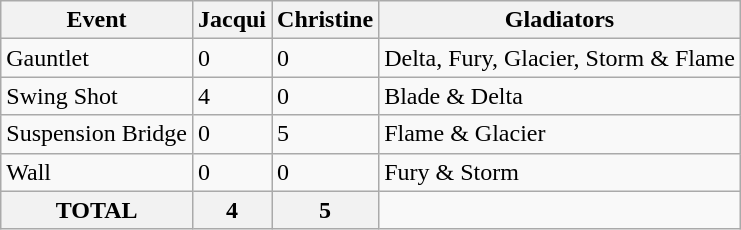<table class="wikitable">
<tr>
<th>Event</th>
<th>Jacqui</th>
<th>Christine</th>
<th>Gladiators</th>
</tr>
<tr>
<td>Gauntlet</td>
<td>0</td>
<td>0</td>
<td>Delta, Fury, Glacier, Storm & Flame</td>
</tr>
<tr>
<td>Swing Shot</td>
<td>4</td>
<td>0</td>
<td>Blade & Delta</td>
</tr>
<tr>
<td>Suspension Bridge</td>
<td>0</td>
<td>5</td>
<td>Flame & Glacier</td>
</tr>
<tr>
<td>Wall</td>
<td>0</td>
<td>0</td>
<td>Fury & Storm</td>
</tr>
<tr>
<th>TOTAL</th>
<th>4</th>
<th>5</th>
</tr>
</table>
